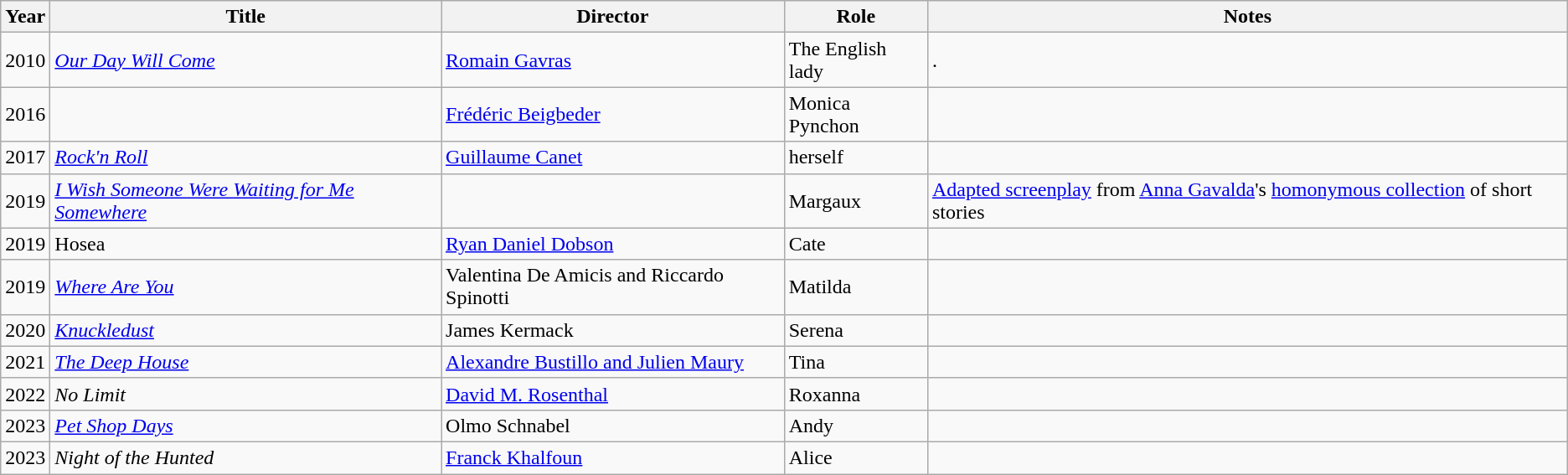<table class="wikitable sortable">
<tr>
<th>Year</th>
<th>Title</th>
<th>Director</th>
<th>Role</th>
<th class="unsortable">Notes</th>
</tr>
<tr>
<td>2010</td>
<td><em><a href='#'>Our Day Will Come</a></em></td>
<td><a href='#'>Romain Gavras</a></td>
<td>The English lady</td>
<td>.</td>
</tr>
<tr>
<td>2016</td>
<td><em></em></td>
<td><a href='#'>Frédéric Beigbeder</a></td>
<td>Monica Pynchon</td>
<td></td>
</tr>
<tr>
<td>2017</td>
<td><em><a href='#'>Rock'n Roll</a></em></td>
<td><a href='#'>Guillaume Canet</a></td>
<td>herself</td>
<td></td>
</tr>
<tr>
<td>2019</td>
<td><em><a href='#'>I Wish Someone Were Waiting for Me Somewhere</a></em></td>
<td></td>
<td>Margaux</td>
<td><a href='#'>Adapted screenplay</a> from <a href='#'>Anna Gavalda</a>'s <a href='#'>homonymous collection</a> of short stories</td>
</tr>
<tr>
<td>2019</td>
<td>Hosea</td>
<td><a href='#'>Ryan Daniel Dobson</a></td>
<td>Cate</td>
<td></td>
</tr>
<tr>
<td>2019</td>
<td><em><a href='#'>Where Are You</a></em></td>
<td>Valentina De Amicis and Riccardo Spinotti</td>
<td>Matilda</td>
<td></td>
</tr>
<tr>
<td>2020</td>
<td><em><a href='#'>Knuckledust</a></em></td>
<td>James Kermack</td>
<td>Serena</td>
<td></td>
</tr>
<tr>
<td>2021</td>
<td><em><a href='#'>The Deep House</a></em></td>
<td><a href='#'>Alexandre Bustillo and Julien Maury</a></td>
<td>Tina</td>
<td></td>
</tr>
<tr>
<td>2022</td>
<td><em>No Limit</em></td>
<td><a href='#'>David M. Rosenthal</a></td>
<td>Roxanna</td>
<td></td>
</tr>
<tr>
<td>2023</td>
<td><em><a href='#'>Pet Shop Days</a></em></td>
<td>Olmo Schnabel</td>
<td>Andy</td>
<td></td>
</tr>
<tr>
<td>2023</td>
<td><em>Night of the Hunted</em></td>
<td><a href='#'>Franck Khalfoun</a></td>
<td>Alice</td>
<td></td>
</tr>
</table>
